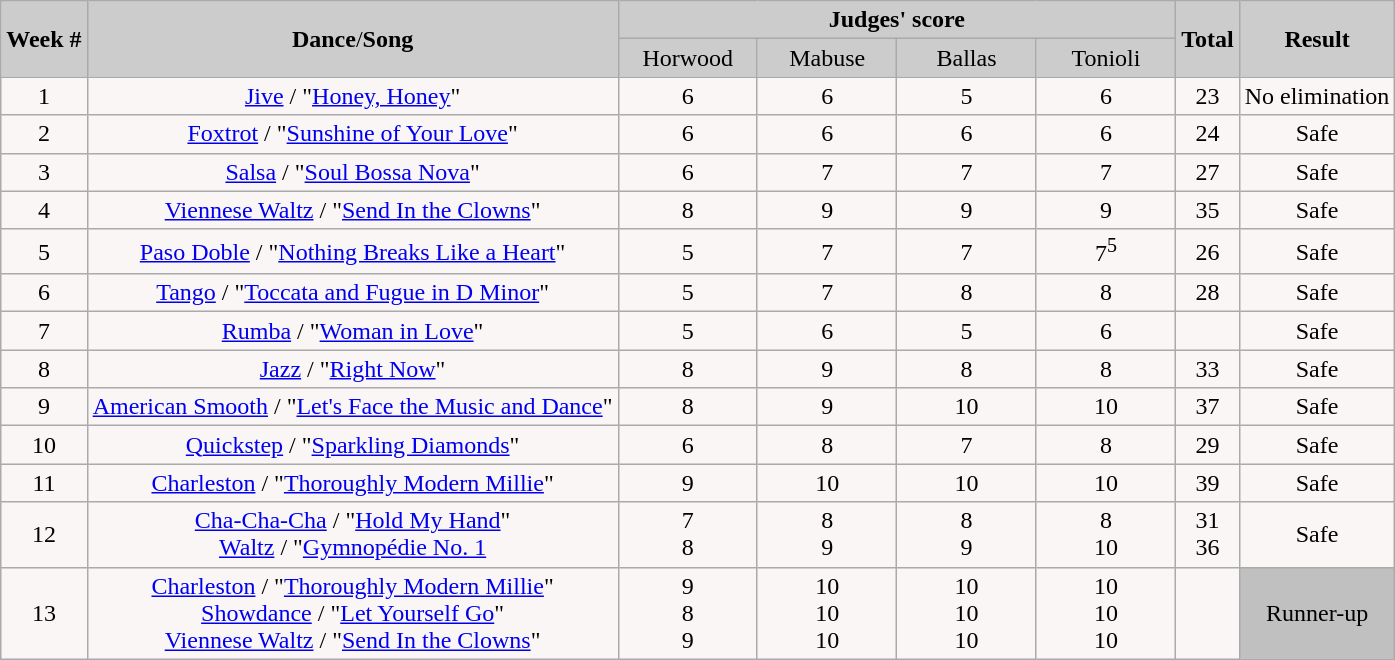<table class="wikitable" style="margin:left;">
<tr style="text-align:Center; background:#ccc;">
<td rowspan="2"><strong>Week #</strong></td>
<td rowspan="2"><strong>Dance</strong>/<strong>Song</strong></td>
<td colspan="4"><strong>Judges' score</strong></td>
<td rowspan="2"><strong>Total</strong></td>
<td rowspan="2"><strong>Result</strong></td>
</tr>
<tr style="text-align:center; background:#ccc;">
<td style="width:10%; ">Horwood</td>
<td style="width:10%; ">Mabuse</td>
<td style="width:10%; ">Ballas</td>
<td style="width:10%; ">Tonioli</td>
</tr>
<tr style="text-align:center; background:#faf6f6;">
<td>1</td>
<td><a href='#'>Jive</a> / "<a href='#'>Honey, Honey</a>"</td>
<td>6</td>
<td>6</td>
<td>5</td>
<td>6</td>
<td>23</td>
<td>No elimination</td>
</tr>
<tr style="text-align:center; background:#faf6f6;">
<td>2</td>
<td><a href='#'>Foxtrot</a> / "<a href='#'>Sunshine of Your Love</a>"</td>
<td>6</td>
<td>6</td>
<td>6</td>
<td>6</td>
<td>24</td>
<td>Safe</td>
</tr>
<tr style="text-align:center; background:#faf6f6;">
<td>3</td>
<td><a href='#'>Salsa</a> / "<a href='#'>Soul Bossa Nova</a>"</td>
<td>6</td>
<td>7</td>
<td>7</td>
<td>7</td>
<td>27</td>
<td>Safe</td>
</tr>
<tr style="text-align:center; background:#faf6f6;">
<td>4</td>
<td><a href='#'>Viennese Waltz</a> / "<a href='#'>Send In the Clowns</a>"</td>
<td>8</td>
<td>9</td>
<td>9</td>
<td>9</td>
<td>35</td>
<td>Safe</td>
</tr>
<tr style="text-align:center; background:#faf6f6;">
<td>5</td>
<td><a href='#'>Paso Doble</a> / "<a href='#'>Nothing Breaks Like a Heart</a>"</td>
<td>5</td>
<td>7</td>
<td>7</td>
<td>7<sup>5</sup></td>
<td>26</td>
<td>Safe</td>
</tr>
<tr style="text-align:center; background:#faf6f6;">
<td>6</td>
<td><a href='#'>Tango</a> / "<a href='#'>Toccata and Fugue in D Minor</a>"</td>
<td>5</td>
<td>7</td>
<td>8</td>
<td>8</td>
<td>28</td>
<td>Safe</td>
</tr>
<tr style="text-align:center; background:#faf6f6;">
<td>7</td>
<td><a href='#'>Rumba</a> / "<a href='#'>Woman in Love</a>"</td>
<td>5</td>
<td>6</td>
<td>5</td>
<td>6</td>
<td></td>
<td>Safe</td>
</tr>
<tr style="text-align:center; background:#faf6f6;">
<td>8</td>
<td><a href='#'>Jazz</a> / "<a href='#'>Right Now</a>"</td>
<td>8</td>
<td>9</td>
<td>8</td>
<td>8</td>
<td>33</td>
<td>Safe</td>
</tr>
<tr style="text-align:center; background:#faf6f6;">
<td>9</td>
<td><a href='#'>American Smooth</a> / "<a href='#'>Let's Face the Music and Dance</a>"</td>
<td>8</td>
<td>9</td>
<td>10</td>
<td>10</td>
<td>37</td>
<td>Safe</td>
</tr>
<tr style="text-align:center; background:#faf6f6;">
<td>10</td>
<td><a href='#'>Quickstep</a> / "<a href='#'>Sparkling Diamonds</a>"</td>
<td>6</td>
<td>8</td>
<td>7</td>
<td>8</td>
<td>29</td>
<td>Safe</td>
</tr>
<tr style="text-align:center; background:#faf6f6;">
<td>11</td>
<td><a href='#'>Charleston</a> / "<a href='#'>Thoroughly Modern Millie</a>"</td>
<td>9</td>
<td>10</td>
<td>10</td>
<td>10</td>
<td>39</td>
<td>Safe</td>
</tr>
<tr style="text-align:center; background:#faf6f6;">
<td>12</td>
<td><a href='#'>Cha-Cha-Cha</a> / "<a href='#'>Hold My Hand</a>"<br><a href='#'>Waltz</a> / "<a href='#'>Gymnopédie No. 1</a></td>
<td>7<br>8</td>
<td>8<br>9</td>
<td>8<br>9</td>
<td>8<br>10</td>
<td>31<br>36</td>
<td>Safe</td>
</tr>
<tr style="text-align:center; background:#faf6f6;">
<td>13</td>
<td><a href='#'>Charleston</a> / "<a href='#'>Thoroughly Modern Millie</a>"<br><a href='#'>Showdance</a> / "<a href='#'>Let Yourself Go</a>"<br><a href='#'>Viennese Waltz</a> / "<a href='#'>Send In the Clowns</a>"</td>
<td>9<br>8<br>9</td>
<td>10<br>10<br>10</td>
<td>10<br>10<br>10</td>
<td>10<br>10<br>10</td>
<td><br><br></td>
<td bgcolor="silver">Runner-up</td>
</tr>
</table>
